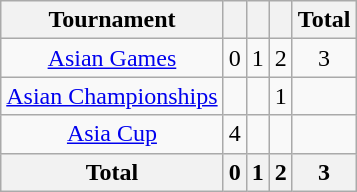<table class="wikitable sortable" style="text-align:center;">
<tr>
<th>Tournament</th>
<th></th>
<th></th>
<th></th>
<th>Total</th>
</tr>
<tr>
<td><a href='#'>Asian Games</a></td>
<td>0</td>
<td>1</td>
<td>2</td>
<td>3</td>
</tr>
<tr>
<td><a href='#'>Asian Championships</a></td>
<td></td>
<td></td>
<td>1</td>
<td></td>
</tr>
<tr>
<td><a href='#'>Asia Cup</a></td>
<td>4</td>
<td></td>
<td></td>
<td></td>
</tr>
<tr>
<th>Total</th>
<th>0</th>
<th>1</th>
<th>2</th>
<th>3</th>
</tr>
</table>
